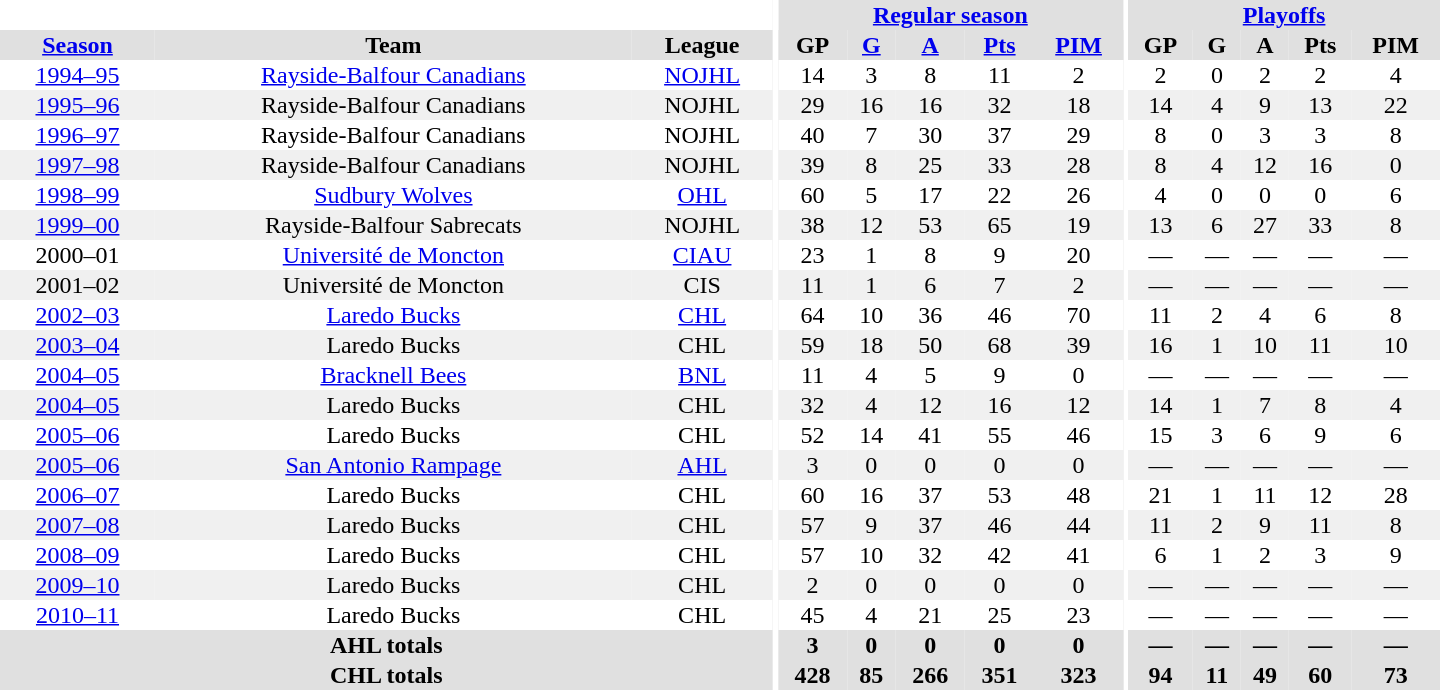<table border="0" cellpadding="1" cellspacing="0" style="text-align:center; width:60em">
<tr bgcolor="#e0e0e0">
<th colspan="3" bgcolor="#ffffff"></th>
<th rowspan="99" bgcolor="#ffffff"></th>
<th colspan="5"><a href='#'>Regular season</a></th>
<th rowspan="99" bgcolor="#ffffff"></th>
<th colspan="5"><a href='#'>Playoffs</a></th>
</tr>
<tr bgcolor="#e0e0e0">
<th><a href='#'>Season</a></th>
<th>Team</th>
<th>League</th>
<th>GP</th>
<th><a href='#'>G</a></th>
<th><a href='#'>A</a></th>
<th><a href='#'>Pts</a></th>
<th><a href='#'>PIM</a></th>
<th>GP</th>
<th>G</th>
<th>A</th>
<th>Pts</th>
<th>PIM</th>
</tr>
<tr>
<td><a href='#'>1994–95</a></td>
<td><a href='#'>Rayside-Balfour Canadians</a></td>
<td><a href='#'>NOJHL</a></td>
<td>14</td>
<td>3</td>
<td>8</td>
<td>11</td>
<td>2</td>
<td>2</td>
<td>0</td>
<td>2</td>
<td>2</td>
<td>4</td>
</tr>
<tr bgcolor="#f0f0f0">
<td><a href='#'>1995–96</a></td>
<td>Rayside-Balfour Canadians</td>
<td>NOJHL</td>
<td>29</td>
<td>16</td>
<td>16</td>
<td>32</td>
<td>18</td>
<td>14</td>
<td>4</td>
<td>9</td>
<td>13</td>
<td>22</td>
</tr>
<tr>
<td><a href='#'>1996–97</a></td>
<td>Rayside-Balfour Canadians</td>
<td>NOJHL</td>
<td>40</td>
<td>7</td>
<td>30</td>
<td>37</td>
<td>29</td>
<td>8</td>
<td>0</td>
<td>3</td>
<td>3</td>
<td>8</td>
</tr>
<tr bgcolor="#f0f0f0">
<td><a href='#'>1997–98</a></td>
<td>Rayside-Balfour Canadians</td>
<td>NOJHL</td>
<td>39</td>
<td>8</td>
<td>25</td>
<td>33</td>
<td>28</td>
<td>8</td>
<td>4</td>
<td>12</td>
<td>16</td>
<td>0</td>
</tr>
<tr>
<td><a href='#'>1998–99</a></td>
<td><a href='#'>Sudbury Wolves</a></td>
<td><a href='#'>OHL</a></td>
<td>60</td>
<td>5</td>
<td>17</td>
<td>22</td>
<td>26</td>
<td>4</td>
<td>0</td>
<td>0</td>
<td>0</td>
<td>6</td>
</tr>
<tr bgcolor="#f0f0f0">
<td><a href='#'>1999–00</a></td>
<td>Rayside-Balfour Sabrecats</td>
<td>NOJHL</td>
<td>38</td>
<td>12</td>
<td>53</td>
<td>65</td>
<td>19</td>
<td>13</td>
<td>6</td>
<td>27</td>
<td>33</td>
<td>8</td>
</tr>
<tr>
<td>2000–01</td>
<td><a href='#'>Université de Moncton</a></td>
<td><a href='#'>CIAU</a></td>
<td>23</td>
<td>1</td>
<td>8</td>
<td>9</td>
<td>20</td>
<td>—</td>
<td>—</td>
<td>—</td>
<td>—</td>
<td>—</td>
</tr>
<tr bgcolor="#f0f0f0">
<td>2001–02</td>
<td>Université de Moncton</td>
<td>CIS</td>
<td>11</td>
<td>1</td>
<td>6</td>
<td>7</td>
<td>2</td>
<td>—</td>
<td>—</td>
<td>—</td>
<td>—</td>
<td>—</td>
</tr>
<tr>
<td><a href='#'>2002–03</a></td>
<td><a href='#'>Laredo Bucks</a></td>
<td><a href='#'>CHL</a></td>
<td>64</td>
<td>10</td>
<td>36</td>
<td>46</td>
<td>70</td>
<td>11</td>
<td>2</td>
<td>4</td>
<td>6</td>
<td>8</td>
</tr>
<tr bgcolor="#f0f0f0">
<td><a href='#'>2003–04</a></td>
<td>Laredo Bucks</td>
<td>CHL</td>
<td>59</td>
<td>18</td>
<td>50</td>
<td>68</td>
<td>39</td>
<td>16</td>
<td>1</td>
<td>10</td>
<td>11</td>
<td>10</td>
</tr>
<tr>
<td><a href='#'>2004–05</a></td>
<td><a href='#'>Bracknell Bees</a></td>
<td><a href='#'>BNL</a></td>
<td>11</td>
<td>4</td>
<td>5</td>
<td>9</td>
<td>0</td>
<td>—</td>
<td>—</td>
<td>—</td>
<td>—</td>
<td>—</td>
</tr>
<tr bgcolor="#f0f0f0">
<td><a href='#'>2004–05</a></td>
<td>Laredo Bucks</td>
<td>CHL</td>
<td>32</td>
<td>4</td>
<td>12</td>
<td>16</td>
<td>12</td>
<td>14</td>
<td>1</td>
<td>7</td>
<td>8</td>
<td>4</td>
</tr>
<tr>
<td><a href='#'>2005–06</a></td>
<td>Laredo Bucks</td>
<td>CHL</td>
<td>52</td>
<td>14</td>
<td>41</td>
<td>55</td>
<td>46</td>
<td>15</td>
<td>3</td>
<td>6</td>
<td>9</td>
<td>6</td>
</tr>
<tr bgcolor="#f0f0f0">
<td><a href='#'>2005–06</a></td>
<td><a href='#'>San Antonio Rampage</a></td>
<td><a href='#'>AHL</a></td>
<td>3</td>
<td>0</td>
<td>0</td>
<td>0</td>
<td>0</td>
<td>—</td>
<td>—</td>
<td>—</td>
<td>—</td>
<td>—</td>
</tr>
<tr>
<td><a href='#'>2006–07</a></td>
<td>Laredo Bucks</td>
<td>CHL</td>
<td>60</td>
<td>16</td>
<td>37</td>
<td>53</td>
<td>48</td>
<td>21</td>
<td>1</td>
<td>11</td>
<td>12</td>
<td>28</td>
</tr>
<tr bgcolor="#f0f0f0">
<td><a href='#'>2007–08</a></td>
<td>Laredo Bucks</td>
<td>CHL</td>
<td>57</td>
<td>9</td>
<td>37</td>
<td>46</td>
<td>44</td>
<td>11</td>
<td>2</td>
<td>9</td>
<td>11</td>
<td>8</td>
</tr>
<tr>
<td><a href='#'>2008–09</a></td>
<td>Laredo Bucks</td>
<td>CHL</td>
<td>57</td>
<td>10</td>
<td>32</td>
<td>42</td>
<td>41</td>
<td>6</td>
<td>1</td>
<td>2</td>
<td>3</td>
<td>9</td>
</tr>
<tr bgcolor="#f0f0f0">
<td><a href='#'>2009–10</a></td>
<td>Laredo Bucks</td>
<td>CHL</td>
<td>2</td>
<td>0</td>
<td>0</td>
<td>0</td>
<td>0</td>
<td>—</td>
<td>—</td>
<td>—</td>
<td>—</td>
<td>—</td>
</tr>
<tr>
<td><a href='#'>2010–11</a></td>
<td>Laredo Bucks</td>
<td>CHL</td>
<td>45</td>
<td>4</td>
<td>21</td>
<td>25</td>
<td>23</td>
<td>—</td>
<td>—</td>
<td>—</td>
<td>—</td>
<td>—</td>
</tr>
<tr>
</tr>
<tr ALIGN="center" bgcolor="#e0e0e0">
<th colspan="3">AHL totals</th>
<th ALIGN="center">3</th>
<th ALIGN="center">0</th>
<th ALIGN="center">0</th>
<th ALIGN="center">0</th>
<th ALIGN="center">0</th>
<th ALIGN="center">—</th>
<th ALIGN="center">—</th>
<th ALIGN="center">—</th>
<th ALIGN="center">—</th>
<th ALIGN="center">—</th>
</tr>
<tr>
</tr>
<tr ALIGN="center" bgcolor="#e0e0e0">
<th colspan="3">CHL totals</th>
<th ALIGN="center">428</th>
<th ALIGN="center">85</th>
<th ALIGN="center">266</th>
<th ALIGN="center">351</th>
<th ALIGN="center">323</th>
<th ALIGN="center">94</th>
<th ALIGN="center">11</th>
<th ALIGN="center">49</th>
<th ALIGN="center">60</th>
<th ALIGN="center">73</th>
</tr>
</table>
